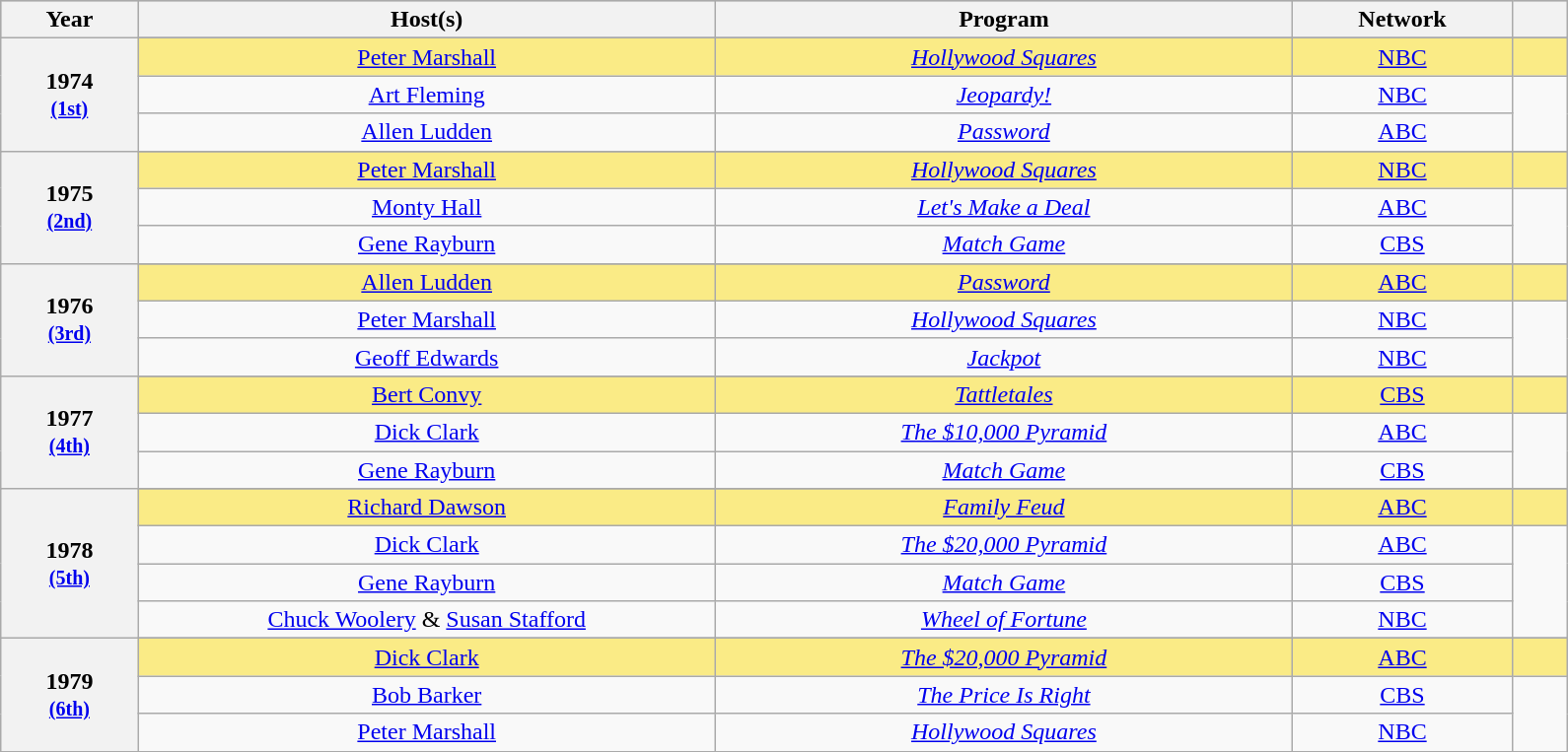<table class="wikitable" style="text-align:center">
<tr bgcolor="#bebebe">
<th scope="col" width="5%">Year</th>
<th scope="col" width="21%">Host(s)</th>
<th scope="col" width="21%">Program</th>
<th scope="col" width="8%">Network</th>
<th style="width:2%;"></th>
</tr>
<tr>
<th scope="row" rowspan=4 style="text-align:center">1974 <br><small><a href='#'>(1st)</a></small></th>
</tr>
<tr style="background:#FAEB86">
<td><a href='#'>Peter Marshall</a> </td>
<td><em><a href='#'>Hollywood Squares</a></em></td>
<td style="text-align:center;"><a href='#'>NBC</a></td>
<td style="text-align:center;"></td>
</tr>
<tr>
<td><a href='#'>Art Fleming</a></td>
<td><em><a href='#'>Jeopardy!</a></em></td>
<td style="text-align:center;"><a href='#'>NBC</a></td>
<td rowspan=2></td>
</tr>
<tr>
<td><a href='#'>Allen Ludden</a></td>
<td><em><a href='#'>Password</a></em></td>
<td style="text-align:center;"><a href='#'>ABC</a></td>
</tr>
<tr>
<th scope="row" rowspan=4 style="text-align:center">1975 <br><small><a href='#'>(2nd)</a></small></th>
</tr>
<tr style="background:#FAEB86">
<td><a href='#'>Peter Marshall</a> </td>
<td><em><a href='#'>Hollywood Squares</a></em></td>
<td style="text-align:center;"><a href='#'>NBC</a></td>
<td></td>
</tr>
<tr>
<td><a href='#'>Monty Hall</a></td>
<td><em><a href='#'>Let's Make a Deal</a></em></td>
<td style="text-align:center;"><a href='#'>ABC</a></td>
<td rowspan=2></td>
</tr>
<tr>
<td><a href='#'>Gene Rayburn</a></td>
<td><em><a href='#'>Match Game</a></em></td>
<td style="text-align:center;"><a href='#'>CBS</a></td>
</tr>
<tr>
<th scope="row" rowspan=4 style="text-align:center">1976 <br><small><a href='#'>(3rd)</a></small></th>
</tr>
<tr style="background:#FAEB86">
<td><a href='#'>Allen Ludden</a> </td>
<td><em><a href='#'>Password</a></em></td>
<td style="text-align:center;"><a href='#'>ABC</a></td>
<td></td>
</tr>
<tr>
<td><a href='#'>Peter Marshall</a></td>
<td><em><a href='#'>Hollywood Squares</a></em></td>
<td style="text-align:center;"><a href='#'>NBC</a></td>
<td rowspan=2></td>
</tr>
<tr>
<td><a href='#'>Geoff Edwards</a></td>
<td><em><a href='#'>Jackpot</a></em></td>
<td style="text-align:center;"><a href='#'>NBC</a></td>
</tr>
<tr>
<th scope="row" rowspan=4 style="text-align:center">1977 <br><small><a href='#'>(4th)</a></small></th>
</tr>
<tr style="background:#FAEB86">
<td><a href='#'>Bert Convy</a> </td>
<td><em><a href='#'>Tattletales</a></em></td>
<td style="text-align:center;"><a href='#'>CBS</a></td>
<td style="text-align:center;"></td>
</tr>
<tr>
<td><a href='#'>Dick Clark</a></td>
<td><em><a href='#'>The $10,000 Pyramid</a></em></td>
<td style="text-align:center;"><a href='#'>ABC</a></td>
<td rowspan=2 style="text-align:center;"></td>
</tr>
<tr>
<td><a href='#'>Gene Rayburn</a></td>
<td><em><a href='#'>Match Game</a></em></td>
<td style="text-align:center;"><a href='#'>CBS</a></td>
</tr>
<tr>
<th scope="row" rowspan=5 style="text-align:center">1978 <br><small><a href='#'>(5th)</a></small></th>
</tr>
<tr style="background:#FAEB86">
<td><a href='#'>Richard Dawson</a> </td>
<td><em><a href='#'>Family Feud</a></em></td>
<td style="text-align:center;"><a href='#'>ABC</a></td>
<td style="text-align:center;"></td>
</tr>
<tr>
<td><a href='#'>Dick Clark</a></td>
<td><em><a href='#'>The $20,000 Pyramid</a></em></td>
<td style="text-align:center;"><a href='#'>ABC</a></td>
<td rowspan=3></td>
</tr>
<tr>
<td><a href='#'>Gene Rayburn</a></td>
<td><em><a href='#'>Match Game</a></em></td>
<td style="text-align:center;"><a href='#'>CBS</a></td>
</tr>
<tr>
<td><a href='#'>Chuck Woolery</a> & <a href='#'>Susan Stafford</a></td>
<td><em><a href='#'>Wheel of Fortune</a></em></td>
<td style="text-align:center;"><a href='#'>NBC</a></td>
</tr>
<tr>
<th scope="row" rowspan=4 style="text-align:center">1979 <br><small><a href='#'>(6th)</a></small></th>
</tr>
<tr style="background:#FAEB86">
<td><a href='#'>Dick Clark</a> </td>
<td><em><a href='#'>The $20,000 Pyramid</a></em></td>
<td style="text-align:center;"><a href='#'>ABC</a></td>
<td style="text-align:center;"></td>
</tr>
<tr>
<td><a href='#'>Bob Barker</a></td>
<td><em><a href='#'>The Price Is Right</a></em></td>
<td style="text-align:center;"><a href='#'>CBS</a></td>
<td rowspan=2 style="text-align:center;"></td>
</tr>
<tr>
<td><a href='#'>Peter Marshall</a></td>
<td><em><a href='#'>Hollywood Squares</a></em></td>
<td style="text-align:center;"><a href='#'>NBC</a></td>
</tr>
</table>
